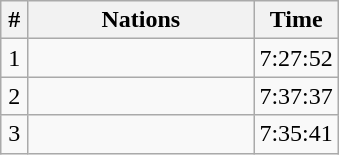<table class="wikitable" style="text-align:center;">
<tr>
<th width=8%>#</th>
<th width=67%>Nations</th>
<th width=25%>Time</th>
</tr>
<tr>
<td>1</td>
<td align="left"></td>
<td>7:27:52</td>
</tr>
<tr>
<td>2</td>
<td align="left"></td>
<td>7:37:37</td>
</tr>
<tr>
<td>3</td>
<td align="left"></td>
<td>7:35:41</td>
</tr>
</table>
